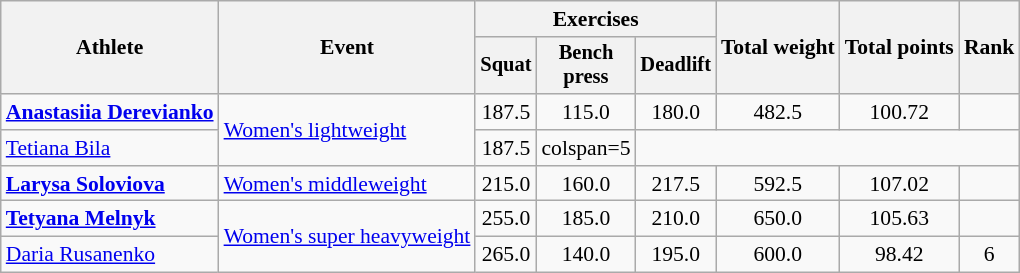<table class=wikitable style="font-size:90%">
<tr>
<th rowspan="2">Athlete</th>
<th rowspan="2">Event</th>
<th colspan="3">Exercises</th>
<th rowspan="2">Total weight</th>
<th rowspan="2">Total points</th>
<th rowspan="2">Rank</th>
</tr>
<tr style="font-size:95%">
<th>Squat</th>
<th>Bench<br>press</th>
<th>Deadlift</th>
</tr>
<tr align=center>
<td align=left><strong><a href='#'>Anastasiia Derevianko</a></strong></td>
<td align=left rowspan=2><a href='#'>Women's lightweight</a></td>
<td>187.5</td>
<td>115.0</td>
<td>180.0</td>
<td>482.5</td>
<td>100.72</td>
<td></td>
</tr>
<tr align=center>
<td align=left><a href='#'>Tetiana Bila</a></td>
<td>187.5</td>
<td>colspan=5 </td>
</tr>
<tr align=center>
<td align=left><strong><a href='#'>Larysa Soloviova</a></strong></td>
<td align=left><a href='#'>Women's middleweight</a></td>
<td>215.0</td>
<td>160.0</td>
<td>217.5</td>
<td>592.5</td>
<td>107.02</td>
<td></td>
</tr>
<tr align=center>
<td align=left><strong><a href='#'>Tetyana Melnyk</a></strong></td>
<td align=left rowspan=2><a href='#'>Women's super heavyweight</a></td>
<td>255.0</td>
<td>185.0</td>
<td>210.0</td>
<td>650.0</td>
<td>105.63</td>
<td></td>
</tr>
<tr align=center>
<td align=left><a href='#'>Daria Rusanenko</a></td>
<td>265.0</td>
<td>140.0</td>
<td>195.0</td>
<td>600.0</td>
<td>98.42</td>
<td>6</td>
</tr>
</table>
